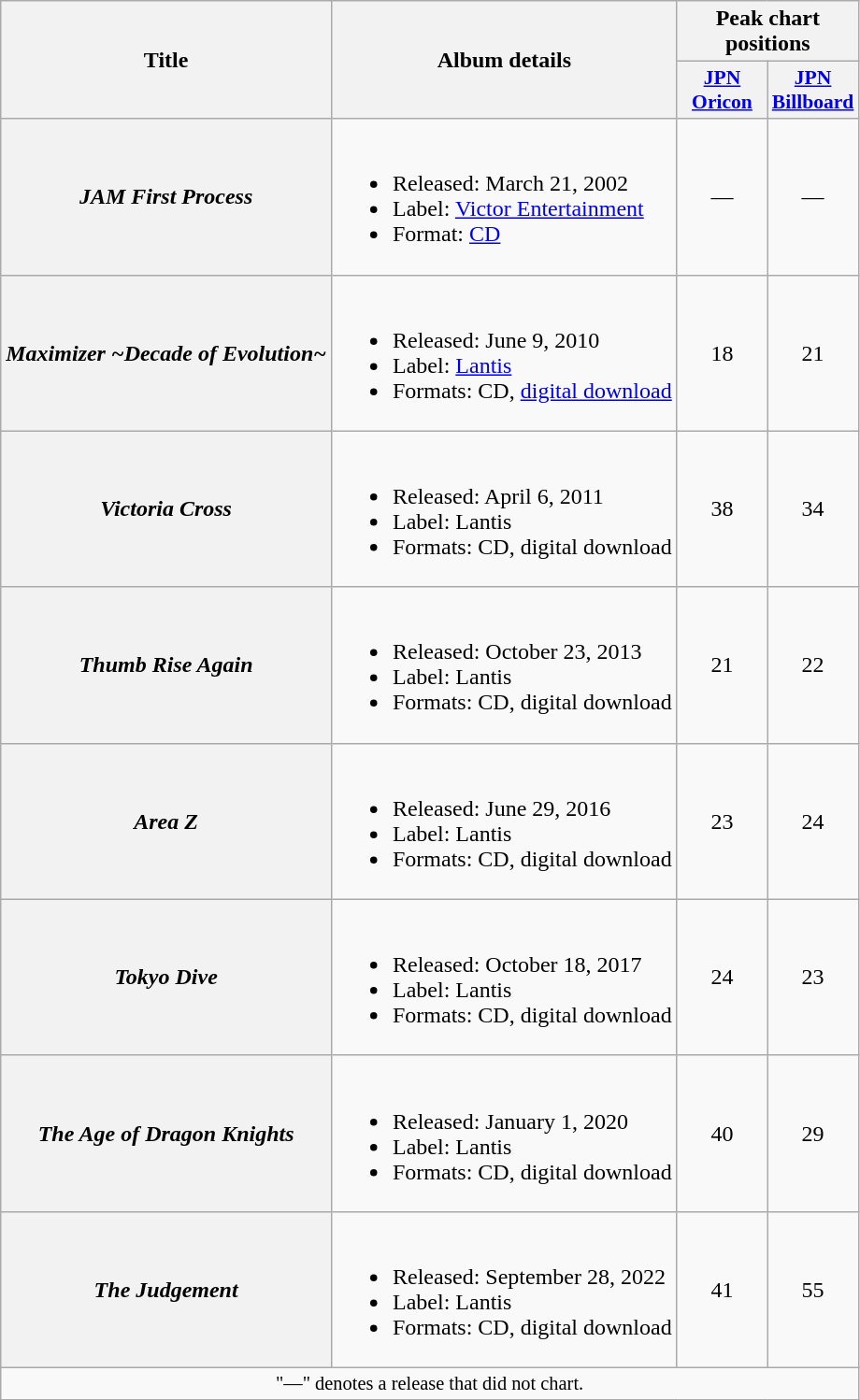<table class="wikitable plainrowheaders">
<tr>
<th scope="col" rowspan="2">Title</th>
<th scope="col" rowspan="2">Album details</th>
<th scope="col" colspan="2">Peak chart positions</th>
</tr>
<tr>
<th scope="col" style="width:4em;font-size:90%"><a href='#'>JPN<br>Oricon</a><br></th>
<th scope="col" style="width:4em;font-size:90%"><a href='#'>JPN<br>Billboard</a></th>
</tr>
<tr>
<th scope="row"><em>JAM First Process</em></th>
<td><br><ul><li>Released: March 21, 2002</li><li>Label: <a href='#'>Victor Entertainment</a></li><li>Format: <a href='#'>CD</a></li></ul></td>
<td align="center">—</td>
<td align="center">—</td>
</tr>
<tr>
<th scope="row"><em>Maximizer ~Decade of Evolution~</em></th>
<td><br><ul><li>Released: June 9, 2010</li><li>Label: <a href='#'>Lantis</a></li><li>Formats: CD, <a href='#'>digital download</a></li></ul></td>
<td align="center">18</td>
<td align="center">21</td>
</tr>
<tr>
<th scope="row"><em>Victoria Cross</em></th>
<td><br><ul><li>Released: April 6, 2011</li><li>Label: Lantis</li><li>Formats: CD, digital download</li></ul></td>
<td align="center">38</td>
<td align="center">34</td>
</tr>
<tr>
<th scope="row"><em>Thumb Rise Again</em></th>
<td><br><ul><li>Released: October 23, 2013</li><li>Label: Lantis</li><li>Formats: CD, digital download</li></ul></td>
<td align="center">21</td>
<td align="center">22</td>
</tr>
<tr>
<th scope="row"><em>Area Z</em></th>
<td><br><ul><li>Released: June 29, 2016</li><li>Label: Lantis</li><li>Formats: CD, digital download</li></ul></td>
<td align="center">23</td>
<td align="center">24</td>
</tr>
<tr>
<th scope="row"><em>Tokyo Dive</em></th>
<td><br><ul><li>Released: October 18, 2017</li><li>Label: Lantis</li><li>Formats: CD, digital download</li></ul></td>
<td align="center">24</td>
<td align="center">23</td>
</tr>
<tr>
<th scope="row"><em>The Age of Dragon Knights</em></th>
<td><br><ul><li>Released: January 1, 2020</li><li>Label: Lantis</li><li>Formats: CD, digital download</li></ul></td>
<td align="center">40</td>
<td align="center">29</td>
</tr>
<tr>
<th scope="row"><em>The Judgement</em></th>
<td><br><ul><li>Released: September 28, 2022</li><li>Label: Lantis</li><li>Formats: CD, digital download</li></ul></td>
<td align="center">41</td>
<td align="center">55</td>
</tr>
<tr>
<td colspan="4" style="text-align:center; font-size:85%">"—" denotes a release that did not chart.</td>
</tr>
</table>
